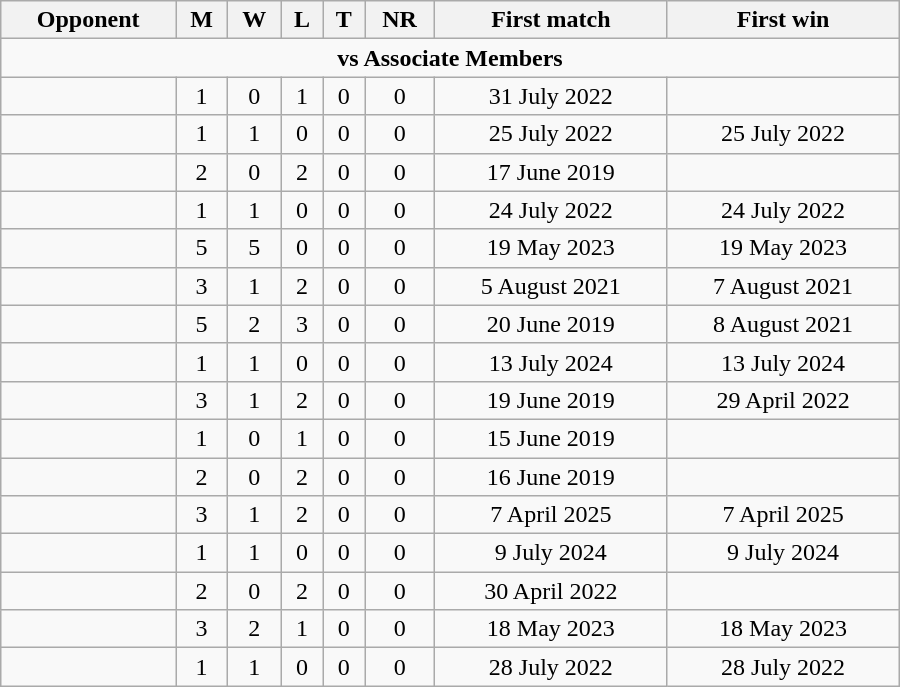<table class="wikitable" style="text-align: center; width: 600px;">
<tr>
<th>Opponent</th>
<th>M</th>
<th>W</th>
<th>L</th>
<th>T</th>
<th>NR</th>
<th>First match</th>
<th>First win</th>
</tr>
<tr>
<td colspan="8" style="text-align:center;"><strong>vs Associate Members</strong></td>
</tr>
<tr>
<td align=left></td>
<td>1</td>
<td>0</td>
<td>1</td>
<td>0</td>
<td>0</td>
<td>31 July 2022</td>
<td></td>
</tr>
<tr>
<td align=left></td>
<td>1</td>
<td>1</td>
<td>0</td>
<td>0</td>
<td>0</td>
<td>25 July 2022</td>
<td>25 July 2022</td>
</tr>
<tr>
<td align=left></td>
<td>2</td>
<td>0</td>
<td>2</td>
<td>0</td>
<td>0</td>
<td>17 June 2019</td>
<td></td>
</tr>
<tr>
<td align=left></td>
<td>1</td>
<td>1</td>
<td>0</td>
<td>0</td>
<td>0</td>
<td>24 July 2022</td>
<td>24 July 2022</td>
</tr>
<tr>
<td align=left></td>
<td>5</td>
<td>5</td>
<td>0</td>
<td>0</td>
<td>0</td>
<td>19 May 2023</td>
<td>19 May 2023</td>
</tr>
<tr>
<td align=left></td>
<td>3</td>
<td>1</td>
<td>2</td>
<td>0</td>
<td>0</td>
<td>5 August 2021</td>
<td>7 August 2021</td>
</tr>
<tr>
<td align=left></td>
<td>5</td>
<td>2</td>
<td>3</td>
<td>0</td>
<td>0</td>
<td>20 June 2019</td>
<td>8 August 2021</td>
</tr>
<tr>
<td align=left></td>
<td>1</td>
<td>1</td>
<td>0</td>
<td>0</td>
<td>0</td>
<td>13 July 2024</td>
<td>13 July 2024</td>
</tr>
<tr>
<td align=left></td>
<td>3</td>
<td>1</td>
<td>2</td>
<td>0</td>
<td>0</td>
<td>19 June 2019</td>
<td>29 April 2022</td>
</tr>
<tr>
<td align=left></td>
<td>1</td>
<td>0</td>
<td>1</td>
<td>0</td>
<td>0</td>
<td>15 June 2019</td>
<td></td>
</tr>
<tr>
<td align=left></td>
<td>2</td>
<td>0</td>
<td>2</td>
<td>0</td>
<td>0</td>
<td>16 June 2019</td>
<td></td>
</tr>
<tr>
<td align=left></td>
<td>3</td>
<td>1</td>
<td>2</td>
<td>0</td>
<td>0</td>
<td>7 April 2025</td>
<td>7 April 2025</td>
</tr>
<tr>
<td align=left></td>
<td>1</td>
<td>1</td>
<td>0</td>
<td>0</td>
<td>0</td>
<td>9 July 2024</td>
<td>9 July 2024</td>
</tr>
<tr>
<td align=left></td>
<td>2</td>
<td>0</td>
<td>2</td>
<td>0</td>
<td>0</td>
<td>30 April 2022</td>
<td></td>
</tr>
<tr>
<td align=left></td>
<td>3</td>
<td>2</td>
<td>1</td>
<td>0</td>
<td>0</td>
<td>18 May 2023</td>
<td>18 May 2023</td>
</tr>
<tr>
<td align=left></td>
<td>1</td>
<td>1</td>
<td>0</td>
<td>0</td>
<td>0</td>
<td>28 July 2022</td>
<td>28 July 2022</td>
</tr>
</table>
